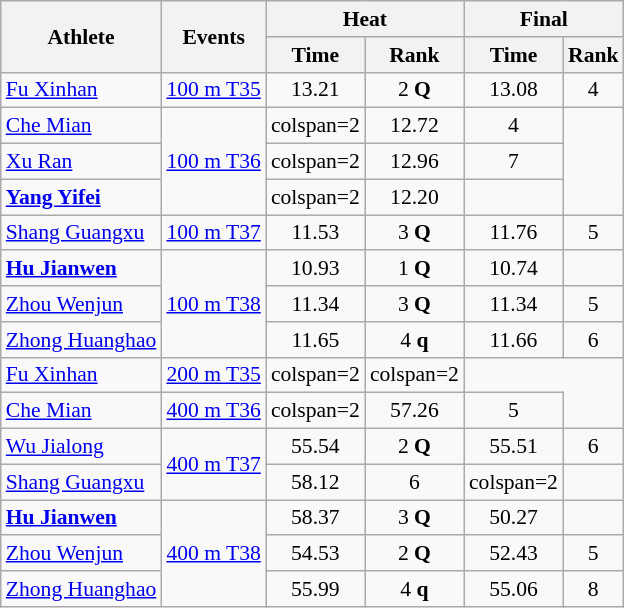<table class=wikitable style="text-align: center; font-size:90%">
<tr>
<th rowspan="2">Athlete</th>
<th rowspan="2">Events</th>
<th colspan="2">Heat</th>
<th colspan="2">Final</th>
</tr>
<tr>
<th>Time</th>
<th>Rank</th>
<th>Time</th>
<th>Rank</th>
</tr>
<tr>
<td align=left><a href='#'>Fu Xinhan</a></td>
<td align=left><a href='#'>100 m T35</a></td>
<td>13.21</td>
<td>2 <strong>Q</strong></td>
<td>13.08</td>
<td>4</td>
</tr>
<tr>
<td align=left><a href='#'>Che Mian</a></td>
<td align=left rowspan=3><a href='#'>100 m T36</a></td>
<td>colspan=2 </td>
<td>12.72</td>
<td>4</td>
</tr>
<tr>
<td align=left><a href='#'>Xu Ran</a></td>
<td>colspan=2 </td>
<td>12.96</td>
<td>7</td>
</tr>
<tr>
<td align=left><strong><a href='#'>Yang Yifei</a></strong></td>
<td>colspan=2 </td>
<td>12.20</td>
<td></td>
</tr>
<tr>
<td align=left><a href='#'>Shang Guangxu</a></td>
<td align=left><a href='#'>100 m T37</a></td>
<td>11.53</td>
<td>3 <strong>Q</strong></td>
<td>11.76</td>
<td>5</td>
</tr>
<tr>
<td align=left><strong><a href='#'>Hu Jianwen</a></strong></td>
<td align=left rowspan=3><a href='#'>100 m T38</a></td>
<td>10.93</td>
<td>1 <strong>Q</strong></td>
<td>10.74 </td>
<td></td>
</tr>
<tr>
<td align=left><a href='#'>Zhou Wenjun</a></td>
<td>11.34</td>
<td>3 <strong>Q</strong></td>
<td>11.34</td>
<td>5</td>
</tr>
<tr>
<td align=left><a href='#'>Zhong Huanghao</a></td>
<td>11.65</td>
<td>4 <strong>q</strong></td>
<td>11.66</td>
<td>6</td>
</tr>
<tr>
<td align=left><a href='#'>Fu Xinhan</a></td>
<td align=left><a href='#'>200 m T35</a></td>
<td>colspan=2 </td>
<td>colspan=2 </td>
</tr>
<tr>
<td align=left><a href='#'>Che Mian</a></td>
<td align=left><a href='#'>400 m T36</a></td>
<td>colspan=2 </td>
<td>57.26</td>
<td>5</td>
</tr>
<tr>
<td align=left><a href='#'>Wu Jialong</a></td>
<td align=left rowspan=2><a href='#'>400 m T37</a></td>
<td>55.54</td>
<td>2 <strong>Q</strong></td>
<td>55.51</td>
<td>6</td>
</tr>
<tr>
<td align=left><a href='#'>Shang Guangxu</a></td>
<td>58.12</td>
<td>6</td>
<td>colspan=2 </td>
</tr>
<tr>
<td align=left><strong><a href='#'>Hu Jianwen</a></strong></td>
<td align=left rowspan=3><a href='#'>400 m T38</a></td>
<td>58.37</td>
<td>3 <strong>Q</strong></td>
<td>50.27</td>
<td></td>
</tr>
<tr>
<td align=left><a href='#'>Zhou Wenjun</a></td>
<td>54.53</td>
<td>2 <strong>Q</strong></td>
<td>52.43</td>
<td>5</td>
</tr>
<tr>
<td align=left><a href='#'>Zhong Huanghao</a></td>
<td>55.99</td>
<td>4 <strong>q</strong></td>
<td>55.06</td>
<td>8</td>
</tr>
</table>
